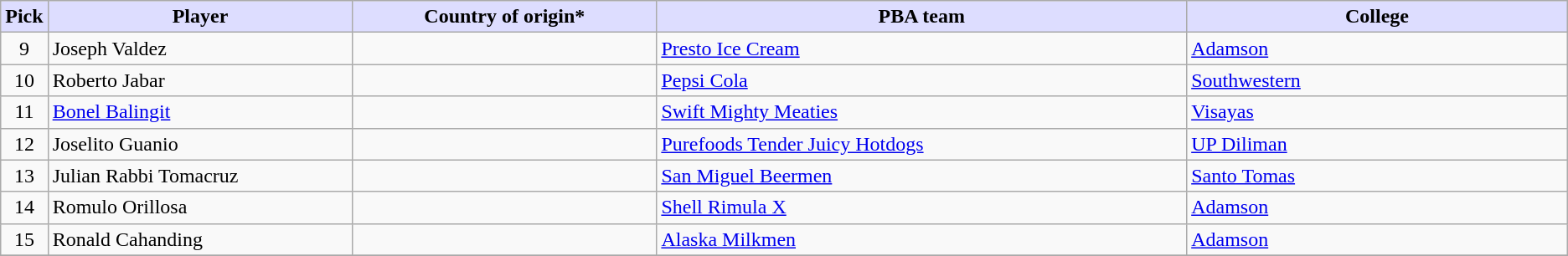<table class="wikitable">
<tr>
<th style="background:#DDDDFF;">Pick</th>
<th style="background:#DDDDFF;" width="20%">Player</th>
<th style="background:#DDDDFF;" width="20%">Country of origin*</th>
<th style="background:#DDDDFF;" width="35%">PBA team</th>
<th style="background:#DDDDFF;" width="25%">College</th>
</tr>
<tr>
<td align=center>9</td>
<td>Joseph Valdez</td>
<td></td>
<td><a href='#'>Presto Ice Cream</a></td>
<td><a href='#'>Adamson</a></td>
</tr>
<tr>
<td align=center>10</td>
<td>Roberto Jabar</td>
<td></td>
<td><a href='#'>Pepsi Cola</a></td>
<td><a href='#'>Southwestern</a></td>
</tr>
<tr>
<td align=center>11</td>
<td><a href='#'>Bonel Balingit</a></td>
<td></td>
<td><a href='#'>Swift Mighty Meaties</a></td>
<td><a href='#'>Visayas</a></td>
</tr>
<tr>
<td align=center>12</td>
<td>Joselito Guanio</td>
<td></td>
<td><a href='#'>Purefoods Tender Juicy Hotdogs</a></td>
<td><a href='#'>UP Diliman</a></td>
</tr>
<tr>
<td align=center>13</td>
<td>Julian Rabbi Tomacruz</td>
<td></td>
<td><a href='#'>San Miguel Beermen</a></td>
<td><a href='#'>Santo Tomas</a></td>
</tr>
<tr>
<td align=center>14</td>
<td>Romulo Orillosa</td>
<td></td>
<td><a href='#'>Shell Rimula X</a></td>
<td><a href='#'>Adamson</a></td>
</tr>
<tr>
<td align=center>15</td>
<td>Ronald Cahanding</td>
<td></td>
<td><a href='#'>Alaska Milkmen</a></td>
<td><a href='#'>Adamson</a></td>
</tr>
<tr>
</tr>
</table>
